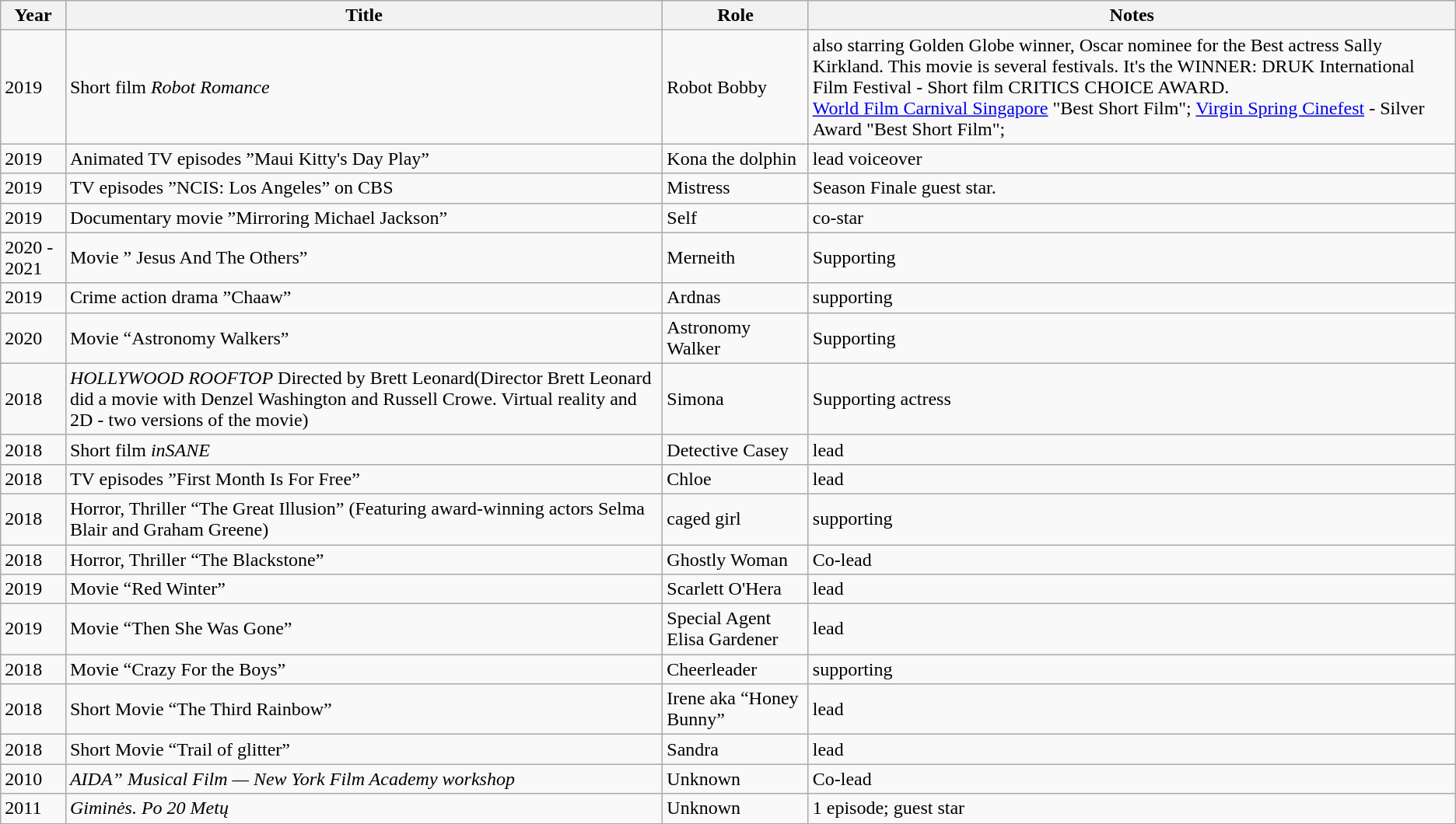<table class="wikitable sortable">
<tr>
<th>Year</th>
<th>Title</th>
<th>Role</th>
<th class="unsortable">Notes</th>
</tr>
<tr>
<td>2019</td>
<td>Short film <em>Robot Romance</em></td>
<td>Robot Bobby</td>
<td lead>also starring Golden Globe winner, Oscar nominee for the Best actress Sally Kirkland. This movie is several festivals. It's the WINNER: DRUK International Film Festival - Short film CRITICS CHOICE AWARD.<br><a href='#'>World Film Carnival Singapore</a> "Best Short Film";
<a href='#'>Virgin Spring Cinefest</a> - Silver Award "Best Short Film";</td>
</tr>
<tr>
<td>2019</td>
<td>Animated TV episodes ”Maui Kitty's Day Play”</td>
<td>Kona the dolphin</td>
<td>lead voiceover</td>
</tr>
<tr>
<td>2019</td>
<td>TV episodes ”NCIS: Los Angeles” on CBS</td>
<td>Mistress</td>
<td>Season Finale guest star.</td>
</tr>
<tr>
<td>2019</td>
<td>Documentary movie ”Mirroring Michael Jackson”</td>
<td>Self</td>
<td>co-star</td>
</tr>
<tr>
<td>2020 - 2021</td>
<td>Movie ” Jesus And The Others”</td>
<td>Merneith</td>
<td>Supporting</td>
</tr>
<tr>
<td>2019</td>
<td>Crime action drama ”Chaaw”</td>
<td>Ardnas</td>
<td>supporting</td>
</tr>
<tr>
<td>2020</td>
<td>Movie “Astronomy Walkers”</td>
<td>Astronomy Walker</td>
<td>Supporting</td>
</tr>
<tr>
<td>2018</td>
<td><em>HOLLYWOOD ROOFTOP</em> Directed by Brett Leonard(Director Brett Leonard did a movie with Denzel Washington and Russell Crowe. Virtual reality and 2D - two versions of the movie)</td>
<td>Simona</td>
<td>Supporting actress</td>
</tr>
<tr>
<td>2018</td>
<td>Short film <em>inSANE</em></td>
<td>Detective Casey</td>
<td>lead</td>
</tr>
<tr>
<td>2018</td>
<td>TV episodes ”First Month Is For Free”</td>
<td>Chloe</td>
<td>lead</td>
</tr>
<tr>
<td>2018</td>
<td>Horror, Thriller “The Great Illusion” (Featuring award-winning actors Selma Blair and Graham Greene)</td>
<td>caged girl</td>
<td>supporting</td>
</tr>
<tr>
<td>2018</td>
<td>Horror, Thriller “The Blackstone”</td>
<td>Ghostly Woman</td>
<td>Co-lead</td>
</tr>
<tr>
<td>2019</td>
<td>Movie “Red Winter”</td>
<td>Scarlett O'Hera</td>
<td>lead</td>
</tr>
<tr>
<td>2019</td>
<td>Movie “Then She Was Gone”</td>
<td>Special Agent Elisa Gardener</td>
<td>lead</td>
</tr>
<tr>
<td>2018</td>
<td>Movie “Crazy For the Boys”</td>
<td>Cheerleader</td>
<td>supporting</td>
</tr>
<tr>
<td>2018</td>
<td>Short Movie “The Third Rainbow”</td>
<td>Irene aka “Honey Bunny”</td>
<td>lead</td>
</tr>
<tr>
<td>2018</td>
<td>Short Movie “Trail of glitter”</td>
<td>Sandra</td>
<td>lead</td>
</tr>
<tr>
<td>2010</td>
<td><em>AIDA” Musical Film — New York Film Academy workshop</em></td>
<td>Unknown</td>
<td>Co-lead</td>
</tr>
<tr>
<td>2011</td>
<td><em>Giminės. Po 20 Metų</em></td>
<td>Unknown</td>
<td>1 episode; guest star</td>
</tr>
</table>
